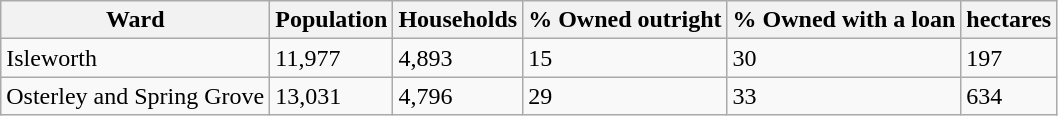<table class="wikitable">
<tr>
<th>Ward</th>
<th>Population</th>
<th>Households</th>
<th>% Owned outright</th>
<th>% Owned with a loan</th>
<th>hectares</th>
</tr>
<tr>
<td>Isleworth</td>
<td>11,977</td>
<td>4,893</td>
<td>15</td>
<td>30</td>
<td>197</td>
</tr>
<tr>
<td>Osterley and Spring Grove</td>
<td>13,031</td>
<td>4,796</td>
<td>29</td>
<td>33</td>
<td>634</td>
</tr>
</table>
